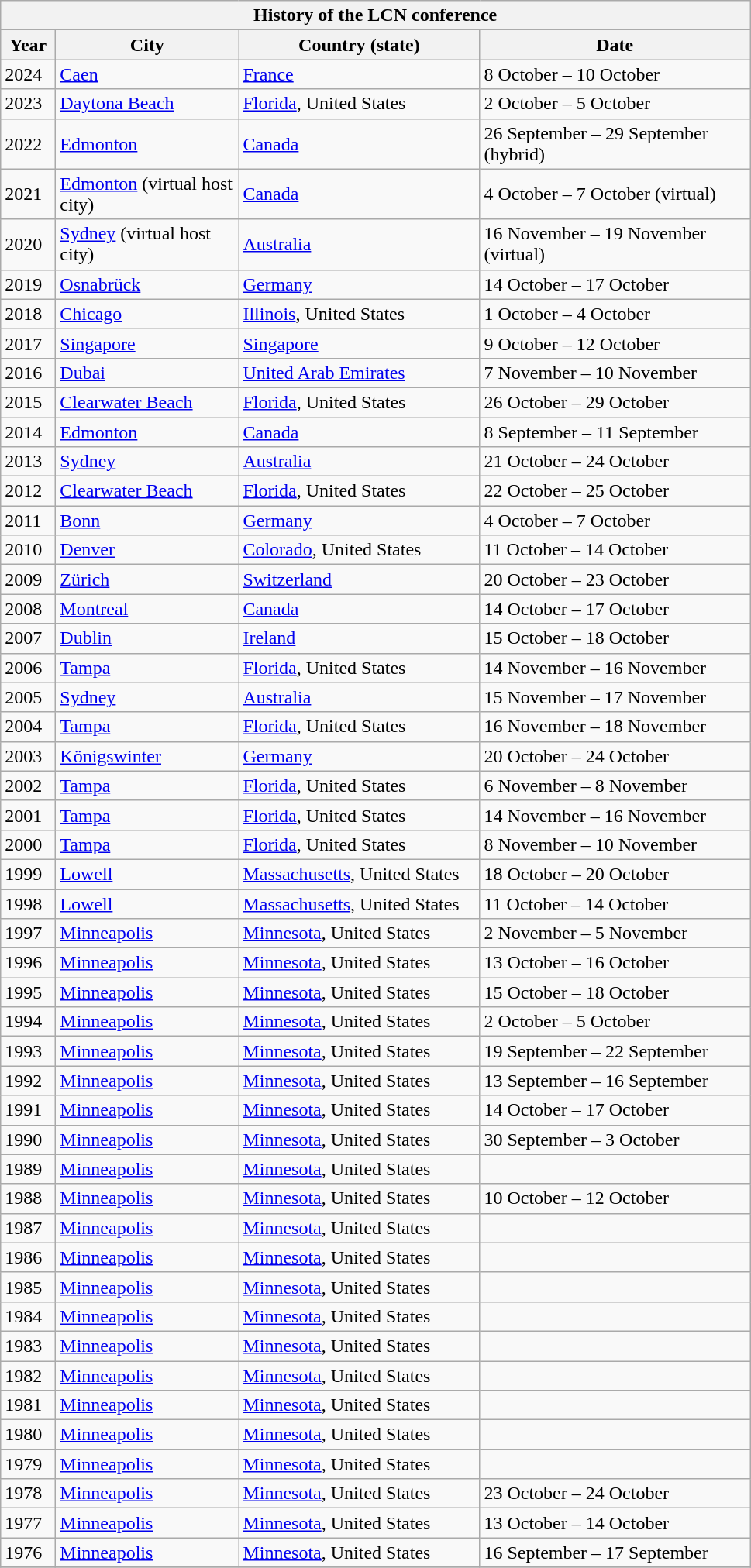<table class="wikitable" style="font-size: 100%" align="center" width:"100%">
<tr>
<th colspan=8>History of the LCN conference</th>
</tr>
<tr>
<th width="40">Year</th>
<th width="150">City</th>
<th width="200">Country (state)</th>
<th width="225">Date</th>
</tr>
<tr>
<td>2024</td>
<td><a href='#'>Caen</a></td>
<td><a href='#'>France</a></td>
<td>8 October – 10 October</td>
</tr>
<tr>
<td>2023</td>
<td><a href='#'>Daytona Beach</a></td>
<td><a href='#'>Florida</a>, United States</td>
<td>2 October – 5 October</td>
</tr>
<tr>
<td>2022</td>
<td><a href='#'>Edmonton</a></td>
<td><a href='#'>Canada</a></td>
<td>26 September – 29 September (hybrid)</td>
</tr>
<tr>
<td>2021</td>
<td><a href='#'>Edmonton</a> (virtual host city)</td>
<td><a href='#'>Canada</a></td>
<td>4 October – 7 October (virtual)</td>
</tr>
<tr>
<td>2020</td>
<td><a href='#'>Sydney</a> (virtual host city)</td>
<td><a href='#'>Australia</a></td>
<td>16 November – 19 November (virtual)</td>
</tr>
<tr>
<td>2019</td>
<td><a href='#'>Osnabrück</a></td>
<td><a href='#'>Germany</a></td>
<td>14 October – 17 October</td>
</tr>
<tr>
<td>2018</td>
<td><a href='#'>Chicago</a></td>
<td><a href='#'>Illinois</a>, United States</td>
<td>1 October – 4 October</td>
</tr>
<tr>
<td>2017</td>
<td><a href='#'>Singapore</a></td>
<td><a href='#'>Singapore</a></td>
<td>9 October – 12 October</td>
</tr>
<tr>
<td>2016</td>
<td><a href='#'>Dubai</a></td>
<td><a href='#'>United Arab Emirates</a></td>
<td>7 November – 10 November</td>
</tr>
<tr>
<td>2015</td>
<td><a href='#'>Clearwater Beach</a></td>
<td><a href='#'>Florida</a>, United States</td>
<td>26 October – 29 October</td>
</tr>
<tr>
<td>2014</td>
<td><a href='#'>Edmonton</a></td>
<td><a href='#'>Canada</a></td>
<td>8 September – 11 September</td>
</tr>
<tr>
<td>2013</td>
<td><a href='#'>Sydney</a></td>
<td><a href='#'>Australia</a></td>
<td>21 October – 24 October</td>
</tr>
<tr>
<td>2012</td>
<td><a href='#'>Clearwater Beach</a></td>
<td><a href='#'>Florida</a>, United States</td>
<td>22 October – 25 October</td>
</tr>
<tr>
<td>2011</td>
<td><a href='#'>Bonn</a></td>
<td><a href='#'>Germany</a></td>
<td>4 October – 7 October</td>
</tr>
<tr>
<td>2010</td>
<td><a href='#'>Denver</a></td>
<td><a href='#'>Colorado</a>, United States</td>
<td>11 October – 14 October</td>
</tr>
<tr>
<td>2009</td>
<td><a href='#'>Zürich</a></td>
<td><a href='#'>Switzerland</a></td>
<td>20 October – 23 October</td>
</tr>
<tr>
<td>2008</td>
<td><a href='#'>Montreal</a></td>
<td><a href='#'>Canada</a></td>
<td>14 October – 17 October</td>
</tr>
<tr>
<td>2007</td>
<td><a href='#'>Dublin</a></td>
<td><a href='#'>Ireland</a></td>
<td>15 October – 18 October</td>
</tr>
<tr>
<td>2006</td>
<td><a href='#'>Tampa</a></td>
<td><a href='#'>Florida</a>, United States</td>
<td>14 November – 16 November</td>
</tr>
<tr>
<td>2005</td>
<td><a href='#'>Sydney</a></td>
<td><a href='#'>Australia</a></td>
<td>15 November – 17 November</td>
</tr>
<tr>
<td>2004</td>
<td><a href='#'>Tampa</a></td>
<td><a href='#'>Florida</a>, United States</td>
<td>16 November – 18 November</td>
</tr>
<tr>
<td>2003</td>
<td><a href='#'>Königswinter</a></td>
<td><a href='#'>Germany</a></td>
<td>20 October – 24 October</td>
</tr>
<tr>
<td>2002</td>
<td><a href='#'>Tampa</a></td>
<td><a href='#'>Florida</a>, United States</td>
<td>6 November – 8 November</td>
</tr>
<tr>
<td>2001</td>
<td><a href='#'>Tampa</a></td>
<td><a href='#'>Florida</a>, United States</td>
<td>14 November – 16 November</td>
</tr>
<tr>
<td>2000</td>
<td><a href='#'>Tampa</a></td>
<td><a href='#'>Florida</a>, United States</td>
<td>8 November – 10 November</td>
</tr>
<tr>
<td>1999</td>
<td><a href='#'>Lowell</a></td>
<td><a href='#'>Massachusetts</a>, United States</td>
<td>18 October – 20 October</td>
</tr>
<tr>
<td>1998</td>
<td><a href='#'>Lowell</a></td>
<td><a href='#'>Massachusetts</a>, United States</td>
<td>11 October – 14 October</td>
</tr>
<tr>
<td>1997</td>
<td><a href='#'>Minneapolis</a></td>
<td><a href='#'>Minnesota</a>, United States</td>
<td>2 November – 5 November</td>
</tr>
<tr>
<td>1996</td>
<td><a href='#'>Minneapolis</a></td>
<td><a href='#'>Minnesota</a>, United States</td>
<td>13 October – 16 October</td>
</tr>
<tr>
<td>1995</td>
<td><a href='#'>Minneapolis</a></td>
<td><a href='#'>Minnesota</a>, United States</td>
<td>15 October – 18 October</td>
</tr>
<tr>
<td>1994</td>
<td><a href='#'>Minneapolis</a></td>
<td><a href='#'>Minnesota</a>, United States</td>
<td>2 October – 5 October</td>
</tr>
<tr>
<td>1993</td>
<td><a href='#'>Minneapolis</a></td>
<td><a href='#'>Minnesota</a>, United States</td>
<td>19 September – 22 September</td>
</tr>
<tr>
<td>1992</td>
<td><a href='#'>Minneapolis</a></td>
<td><a href='#'>Minnesota</a>, United States</td>
<td>13 September – 16 September</td>
</tr>
<tr>
<td>1991</td>
<td><a href='#'>Minneapolis</a></td>
<td><a href='#'>Minnesota</a>, United States</td>
<td>14 October – 17 October</td>
</tr>
<tr>
<td>1990</td>
<td><a href='#'>Minneapolis</a></td>
<td><a href='#'>Minnesota</a>, United States</td>
<td>30 September – 3 October</td>
</tr>
<tr>
<td>1989</td>
<td><a href='#'>Minneapolis</a></td>
<td><a href='#'>Minnesota</a>, United States</td>
<td></td>
</tr>
<tr>
<td>1988</td>
<td><a href='#'>Minneapolis</a></td>
<td><a href='#'>Minnesota</a>, United States</td>
<td>10 October – 12 October</td>
</tr>
<tr>
<td>1987</td>
<td><a href='#'>Minneapolis</a></td>
<td><a href='#'>Minnesota</a>, United States</td>
<td></td>
</tr>
<tr>
<td>1986</td>
<td><a href='#'>Minneapolis</a></td>
<td><a href='#'>Minnesota</a>, United States</td>
<td></td>
</tr>
<tr>
<td>1985</td>
<td><a href='#'>Minneapolis</a></td>
<td><a href='#'>Minnesota</a>, United States</td>
<td></td>
</tr>
<tr>
<td>1984</td>
<td><a href='#'>Minneapolis</a></td>
<td><a href='#'>Minnesota</a>, United States</td>
<td></td>
</tr>
<tr>
<td>1983</td>
<td><a href='#'>Minneapolis</a></td>
<td><a href='#'>Minnesota</a>, United States</td>
<td></td>
</tr>
<tr>
<td>1982</td>
<td><a href='#'>Minneapolis</a></td>
<td><a href='#'>Minnesota</a>, United States</td>
<td></td>
</tr>
<tr>
<td>1981</td>
<td><a href='#'>Minneapolis</a></td>
<td><a href='#'>Minnesota</a>, United States</td>
<td></td>
</tr>
<tr>
<td>1980</td>
<td><a href='#'>Minneapolis</a></td>
<td><a href='#'>Minnesota</a>, United States</td>
<td></td>
</tr>
<tr>
<td>1979</td>
<td><a href='#'>Minneapolis</a></td>
<td><a href='#'>Minnesota</a>, United States</td>
<td></td>
</tr>
<tr>
<td>1978</td>
<td><a href='#'>Minneapolis</a></td>
<td><a href='#'>Minnesota</a>, United States</td>
<td>23 October – 24 October</td>
</tr>
<tr>
<td>1977</td>
<td><a href='#'>Minneapolis</a></td>
<td><a href='#'>Minnesota</a>, United States</td>
<td>13 October – 14 October</td>
</tr>
<tr>
<td>1976</td>
<td><a href='#'>Minneapolis</a></td>
<td><a href='#'>Minnesota</a>, United States</td>
<td>16 September – 17 September</td>
</tr>
<tr>
</tr>
</table>
